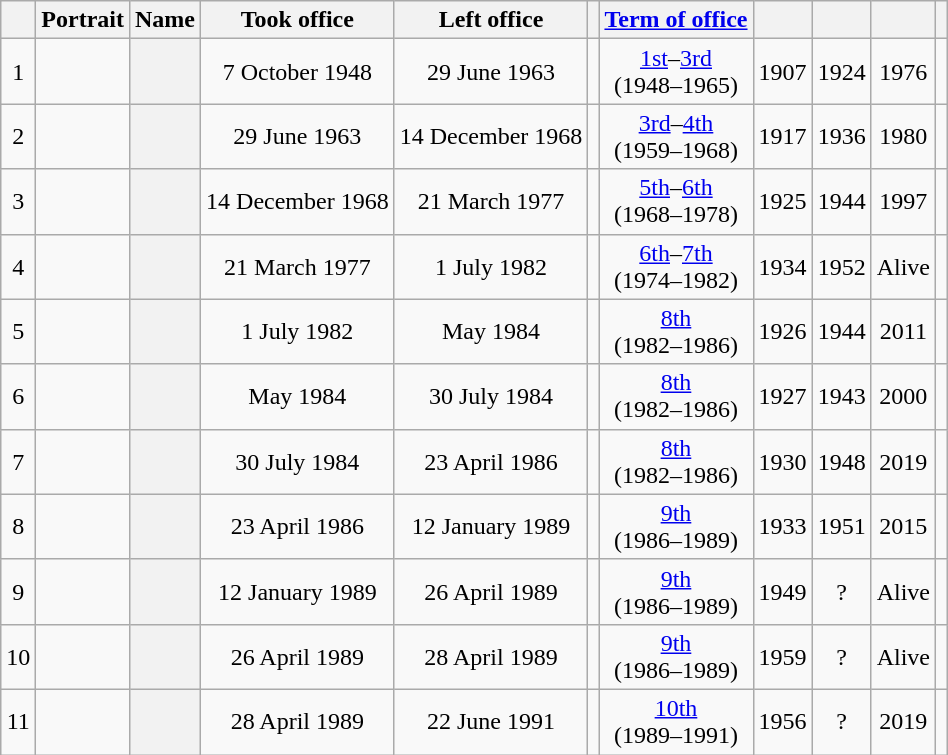<table class="wikitable sortable" style=text-align:center>
<tr>
<th scope=col></th>
<th scope=col class="unsortable">Portrait</th>
<th scope=col>Name</th>
<th scope=col>Took office</th>
<th scope=col>Left office</th>
<th scope=col></th>
<th scope=col><a href='#'>Term of office</a></th>
<th scope=col></th>
<th scope=col></th>
<th scope=col></th>
<th scope=col class="unsortable"></th>
</tr>
<tr>
<td>1</td>
<td></td>
<th align="center" scope="row" style="font-weight:normal;"></th>
<td>7 October 1948</td>
<td>29 June 1963</td>
<td></td>
<td><a href='#'>1st</a>–<a href='#'>3rd</a><br>(1948–1965)</td>
<td>1907</td>
<td>1924</td>
<td>1976</td>
<td></td>
</tr>
<tr>
<td>2</td>
<td></td>
<th align="center" scope="row" style="font-weight:normal;"></th>
<td>29 June 1963</td>
<td>14 December 1968</td>
<td></td>
<td><a href='#'>3rd</a>–<a href='#'>4th</a><br>(1959–1968)</td>
<td>1917</td>
<td>1936</td>
<td>1980</td>
<td></td>
</tr>
<tr>
<td>3</td>
<td></td>
<th align="center" scope="row" style="font-weight:normal;"></th>
<td>14 December 1968</td>
<td>21 March 1977</td>
<td></td>
<td><a href='#'>5th</a>–<a href='#'>6th</a><br>(1968–1978)</td>
<td>1925</td>
<td>1944</td>
<td>1997</td>
<td></td>
</tr>
<tr>
<td>4</td>
<td></td>
<th align="center" scope="row" style="font-weight:normal;"></th>
<td>21 March 1977</td>
<td>1 July 1982</td>
<td></td>
<td><a href='#'>6th</a>–<a href='#'>7th</a><br>(1974–1982)</td>
<td>1934</td>
<td>1952</td>
<td>Alive</td>
<td></td>
</tr>
<tr>
<td>5</td>
<td></td>
<th align="center" scope="row" style="font-weight:normal;"></th>
<td>1 July 1982</td>
<td>May 1984</td>
<td></td>
<td><a href='#'>8th</a><br>(1982–1986)</td>
<td>1926</td>
<td>1944</td>
<td>2011</td>
<td></td>
</tr>
<tr>
<td>6</td>
<td></td>
<th align="center" scope="row" style="font-weight:normal;"></th>
<td>May 1984</td>
<td>30 July 1984</td>
<td></td>
<td><a href='#'>8th</a><br>(1982–1986)</td>
<td>1927</td>
<td>1943</td>
<td>2000</td>
<td></td>
</tr>
<tr>
<td>7</td>
<td></td>
<th align="center" scope="row" style="font-weight:normal;"></th>
<td>30 July 1984</td>
<td>23 April 1986</td>
<td></td>
<td><a href='#'>8th</a><br>(1982–1986)</td>
<td>1930</td>
<td>1948</td>
<td>2019</td>
<td></td>
</tr>
<tr>
<td>8</td>
<td></td>
<th align="center" scope="row" style="font-weight:normal;"></th>
<td>23 April 1986</td>
<td>12 January 1989</td>
<td></td>
<td><a href='#'>9th</a><br>(1986–1989)</td>
<td>1933</td>
<td>1951</td>
<td>2015</td>
<td></td>
</tr>
<tr>
<td>9</td>
<td></td>
<th align="center" scope="row" style="font-weight:normal;"></th>
<td>12 January 1989</td>
<td>26 April 1989</td>
<td></td>
<td><a href='#'>9th</a><br>(1986–1989)</td>
<td>1949</td>
<td>?</td>
<td>Alive</td>
<td></td>
</tr>
<tr>
<td>10</td>
<td></td>
<th align="center" scope="row" style="font-weight:normal;"></th>
<td>26 April 1989</td>
<td>28 April 1989</td>
<td></td>
<td><a href='#'>9th</a><br>(1986–1989)</td>
<td>1959</td>
<td>?</td>
<td>Alive</td>
<td></td>
</tr>
<tr>
<td>11</td>
<td></td>
<th align="center" scope="row" style="font-weight:normal;"></th>
<td>28 April 1989</td>
<td>22 June 1991</td>
<td></td>
<td><a href='#'>10th</a><br>(1989–1991)</td>
<td>1956</td>
<td>?</td>
<td>2019</td>
<td></td>
</tr>
</table>
